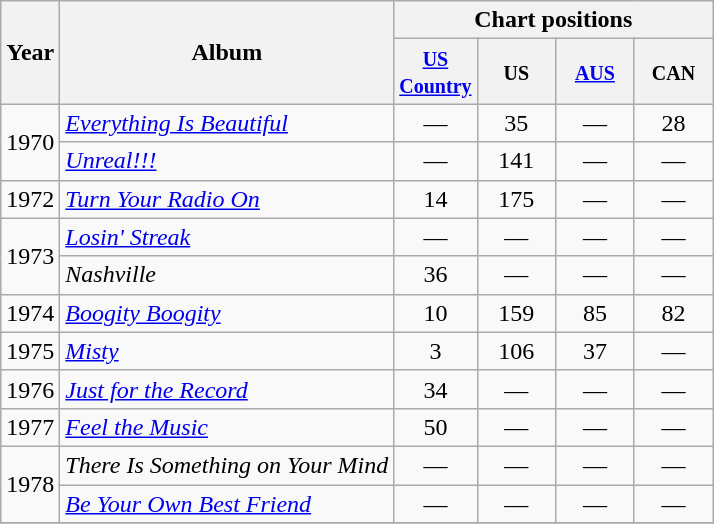<table class="wikitable">
<tr>
<th rowspan="2">Year</th>
<th rowspan="2">Album</th>
<th colspan="4">Chart positions</th>
</tr>
<tr>
<th width="45"><small><a href='#'>US Country</a></small></th>
<th width="45"><small>US</small></th>
<th width="45"><small><a href='#'>AUS</a></small></th>
<th width="45"><small>CAN</small></th>
</tr>
<tr>
<td rowspan="2">1970</td>
<td><em><a href='#'>Everything Is Beautiful</a></em></td>
<td align="center">—</td>
<td align="center">35</td>
<td align="center">—</td>
<td align="center">28</td>
</tr>
<tr>
<td><em><a href='#'>Unreal!!!</a></em></td>
<td align="center">—</td>
<td align="center">141</td>
<td align="center">—</td>
<td align="center">—</td>
</tr>
<tr>
<td>1972</td>
<td><em><a href='#'>Turn Your Radio On</a></em></td>
<td align="center">14</td>
<td align="center">175</td>
<td align="center">—</td>
<td align="center">—</td>
</tr>
<tr>
<td rowspan="2">1973</td>
<td><em><a href='#'>Losin' Streak</a></em></td>
<td align="center">—</td>
<td align="center">—</td>
<td align="center">—</td>
<td align="center">—</td>
</tr>
<tr>
<td><em>Nashville</em></td>
<td align="center">36</td>
<td align="center">—</td>
<td align="center">—</td>
<td align="center">—</td>
</tr>
<tr>
<td>1974</td>
<td><em><a href='#'>Boogity Boogity</a></em></td>
<td align="center">10</td>
<td align="center">159</td>
<td align="center">85</td>
<td align="center">82</td>
</tr>
<tr>
<td rowspan="1">1975</td>
<td><em><a href='#'>Misty</a></em></td>
<td align="center">3</td>
<td align="center">106</td>
<td align="center">37</td>
<td align="center">—</td>
</tr>
<tr>
<td rowspan="1">1976</td>
<td><em><a href='#'>Just for the Record</a></em></td>
<td align="center">34</td>
<td align="center">—</td>
<td align="center">—</td>
<td align="center">—</td>
</tr>
<tr>
<td rowspan="1">1977</td>
<td><em><a href='#'>Feel the Music</a></em></td>
<td align="center">50</td>
<td align="center">—</td>
<td align="center">—</td>
<td align="center">—</td>
</tr>
<tr>
<td rowspan="2">1978</td>
<td><em>There Is Something on Your Mind</em></td>
<td align="center">—</td>
<td align="center">—</td>
<td align="center">—</td>
<td align="center">—</td>
</tr>
<tr>
<td><em><a href='#'>Be Your Own Best Friend</a></em></td>
<td align="center">—</td>
<td align="center">—</td>
<td align="center">—</td>
<td align="center">—</td>
</tr>
<tr>
</tr>
</table>
